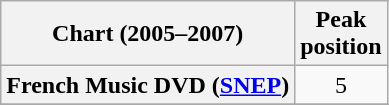<table class="wikitable sortable plainrowheaders" style="text-align:center">
<tr>
<th scope="col">Chart (2005–2007)</th>
<th scope="col">Peak<br>position</th>
</tr>
<tr>
<th scope="row">French Music DVD (<a href='#'>SNEP</a>)</th>
<td>5</td>
</tr>
<tr>
</tr>
<tr>
</tr>
</table>
